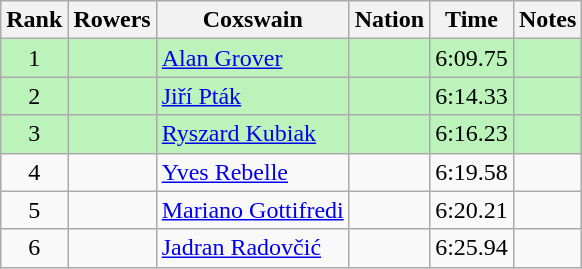<table class="wikitable sortable" style="text-align:center">
<tr>
<th>Rank</th>
<th>Rowers</th>
<th>Coxswain</th>
<th>Nation</th>
<th>Time</th>
<th>Notes</th>
</tr>
<tr bgcolor=bbf3bb>
<td>1</td>
<td></td>
<td align=left><a href='#'>Alan Grover</a></td>
<td align=left></td>
<td>6:09.75</td>
<td></td>
</tr>
<tr bgcolor=bbf3bb>
<td>2</td>
<td></td>
<td align=left><a href='#'>Jiří Pták</a></td>
<td align=left></td>
<td>6:14.33</td>
<td></td>
</tr>
<tr bgcolor=bbf3bb>
<td>3</td>
<td></td>
<td align=left><a href='#'>Ryszard Kubiak</a></td>
<td align=left></td>
<td>6:16.23</td>
<td></td>
</tr>
<tr>
<td>4</td>
<td></td>
<td align=left><a href='#'>Yves Rebelle</a></td>
<td align=left></td>
<td>6:19.58</td>
<td></td>
</tr>
<tr>
<td>5</td>
<td></td>
<td align=left><a href='#'>Mariano Gottifredi</a></td>
<td align=left></td>
<td>6:20.21</td>
<td></td>
</tr>
<tr>
<td>6</td>
<td></td>
<td align=left><a href='#'>Jadran Radovčić</a></td>
<td align=left></td>
<td>6:25.94</td>
<td></td>
</tr>
</table>
